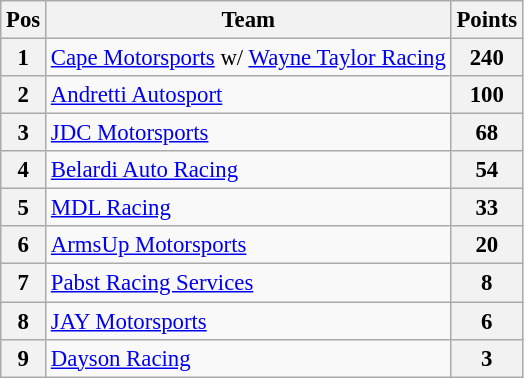<table class="wikitable" style="font-size: 95%;">
<tr>
<th>Pos</th>
<th>Team</th>
<th>Points</th>
</tr>
<tr>
<th>1</th>
<td> <a href='#'>Cape Motorsports</a> w/ <a href='#'>Wayne Taylor Racing</a></td>
<th>240</th>
</tr>
<tr>
<th>2</th>
<td> <a href='#'>Andretti Autosport</a></td>
<th>100</th>
</tr>
<tr>
<th>3</th>
<td> <a href='#'>JDC Motorsports</a></td>
<th>68</th>
</tr>
<tr>
<th>4</th>
<td> <a href='#'>Belardi Auto Racing</a></td>
<th>54</th>
</tr>
<tr>
<th>5</th>
<td> <a href='#'>MDL Racing</a></td>
<th>33</th>
</tr>
<tr>
<th>6</th>
<td> <a href='#'>ArmsUp Motorsports</a></td>
<th>20</th>
</tr>
<tr>
<th>7</th>
<td> <a href='#'>Pabst Racing Services</a></td>
<th>8</th>
</tr>
<tr>
<th>8</th>
<td> <a href='#'>JAY Motorsports</a></td>
<th>6</th>
</tr>
<tr>
<th>9</th>
<td> <a href='#'>Dayson Racing</a></td>
<th>3</th>
</tr>
</table>
